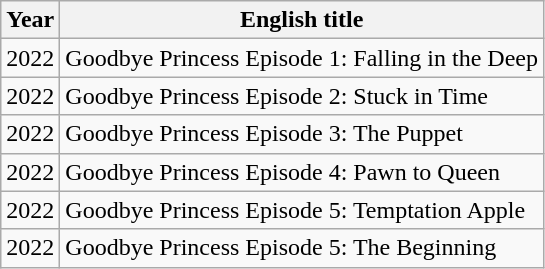<table class="wikitable sortable">
<tr>
<th>Year</th>
<th>English title</th>
</tr>
<tr>
<td>2022</td>
<td>Goodbye Princess Episode 1: Falling in the Deep</td>
</tr>
<tr>
<td>2022</td>
<td>Goodbye Princess Episode 2: Stuck in Time</td>
</tr>
<tr>
<td>2022</td>
<td>Goodbye Princess Episode 3: The Puppet</td>
</tr>
<tr>
<td>2022</td>
<td>Goodbye Princess Episode 4: Pawn to Queen</td>
</tr>
<tr>
<td>2022</td>
<td>Goodbye Princess Episode 5: Temptation Apple</td>
</tr>
<tr>
<td>2022</td>
<td>Goodbye Princess Episode 5: The Beginning</td>
</tr>
</table>
